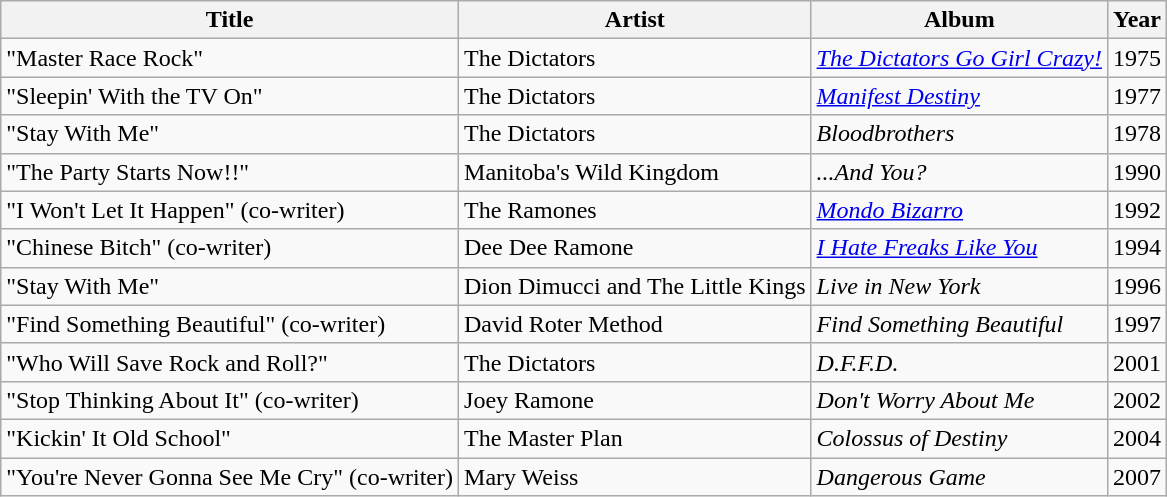<table class="wikitable">
<tr>
<th>Title</th>
<th>Artist</th>
<th>Album</th>
<th>Year</th>
</tr>
<tr>
<td>"Master Race Rock"</td>
<td>The Dictators</td>
<td><em><a href='#'>The Dictators Go Girl Crazy!</a></em></td>
<td>1975</td>
</tr>
<tr>
<td>"Sleepin' With the TV On"</td>
<td>The Dictators</td>
<td><em><a href='#'>Manifest Destiny</a></em></td>
<td>1977</td>
</tr>
<tr>
<td>"Stay With Me"</td>
<td>The Dictators</td>
<td><em>Bloodbrothers</em></td>
<td>1978</td>
</tr>
<tr>
<td>"The Party Starts Now!!"</td>
<td>Manitoba's Wild Kingdom</td>
<td><em>...And You?</em></td>
<td>1990</td>
</tr>
<tr>
<td>"I Won't Let It Happen" (co-writer)</td>
<td>The Ramones</td>
<td><em><a href='#'>Mondo Bizarro</a></em></td>
<td>1992</td>
</tr>
<tr>
<td>"Chinese Bitch" (co-writer)</td>
<td>Dee Dee Ramone</td>
<td><em><a href='#'>I Hate Freaks Like You</a></em></td>
<td>1994</td>
</tr>
<tr>
<td>"Stay With Me"</td>
<td>Dion Dimucci and The Little Kings</td>
<td><em>Live in New York</em></td>
<td>1996</td>
</tr>
<tr>
<td>"Find Something Beautiful" (co-writer)</td>
<td>David Roter Method</td>
<td><em>Find Something Beautiful</em></td>
<td>1997</td>
</tr>
<tr>
<td>"Who Will Save Rock and Roll?"</td>
<td>The Dictators</td>
<td><em>D.F.F.D.</em></td>
<td>2001</td>
</tr>
<tr>
<td>"Stop Thinking About It" (co-writer)</td>
<td>Joey Ramone</td>
<td><em>Don't Worry About Me</em></td>
<td>2002</td>
</tr>
<tr>
<td>"Kickin' It Old School"</td>
<td>The Master Plan</td>
<td><em>Colossus of Destiny</em></td>
<td>2004</td>
</tr>
<tr>
<td>"You're Never Gonna See Me Cry" (co-writer)</td>
<td>Mary Weiss</td>
<td><em>Dangerous Game</em></td>
<td>2007</td>
</tr>
</table>
